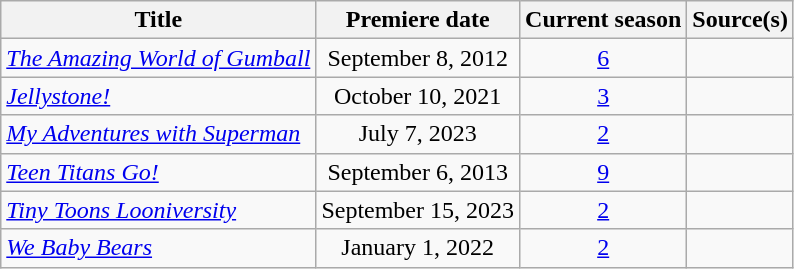<table class="wikitable plainrowheaders sortable" style="text-align:center;">
<tr>
<th scope="col">Title</th>
<th scope="col">Premiere date</th>
<th class="unsortable">Current season</th>
<th class="unsortable">Source(s)</th>
</tr>
<tr>
<td scope="row" style="text-align:left;"><em><a href='#'>The Amazing World of Gumball</a></em></td>
<td>September 8, 2012</td>
<td><a href='#'>6</a></td>
<td></td>
</tr>
<tr>
<td scope="row" style="text-align:left;"><em><a href='#'>Jellystone!</a></em></td>
<td>October 10, 2021</td>
<td><a href='#'>3</a></td>
<td></td>
</tr>
<tr>
<td scope="row" style="text-align:left;"><em><a href='#'>My Adventures with Superman</a></em></td>
<td>July 7, 2023</td>
<td><a href='#'>2</a></td>
<td></td>
</tr>
<tr>
<td scope="row" style="text-align:left;"><em><a href='#'>Teen Titans Go!</a></em></td>
<td>September 6, 2013</td>
<td><a href='#'>9</a></td>
<td></td>
</tr>
<tr>
<td scope="row" style="text-align:left;"><em><a href='#'>Tiny Toons Looniversity</a></em></td>
<td>September 15, 2023</td>
<td><a href='#'>2</a></td>
<td></td>
</tr>
<tr>
<td scope="row" style="text-align:left;"><em><a href='#'>We Baby Bears</a></em></td>
<td>January 1, 2022</td>
<td><a href='#'>2</a></td>
<td></td>
</tr>
</table>
